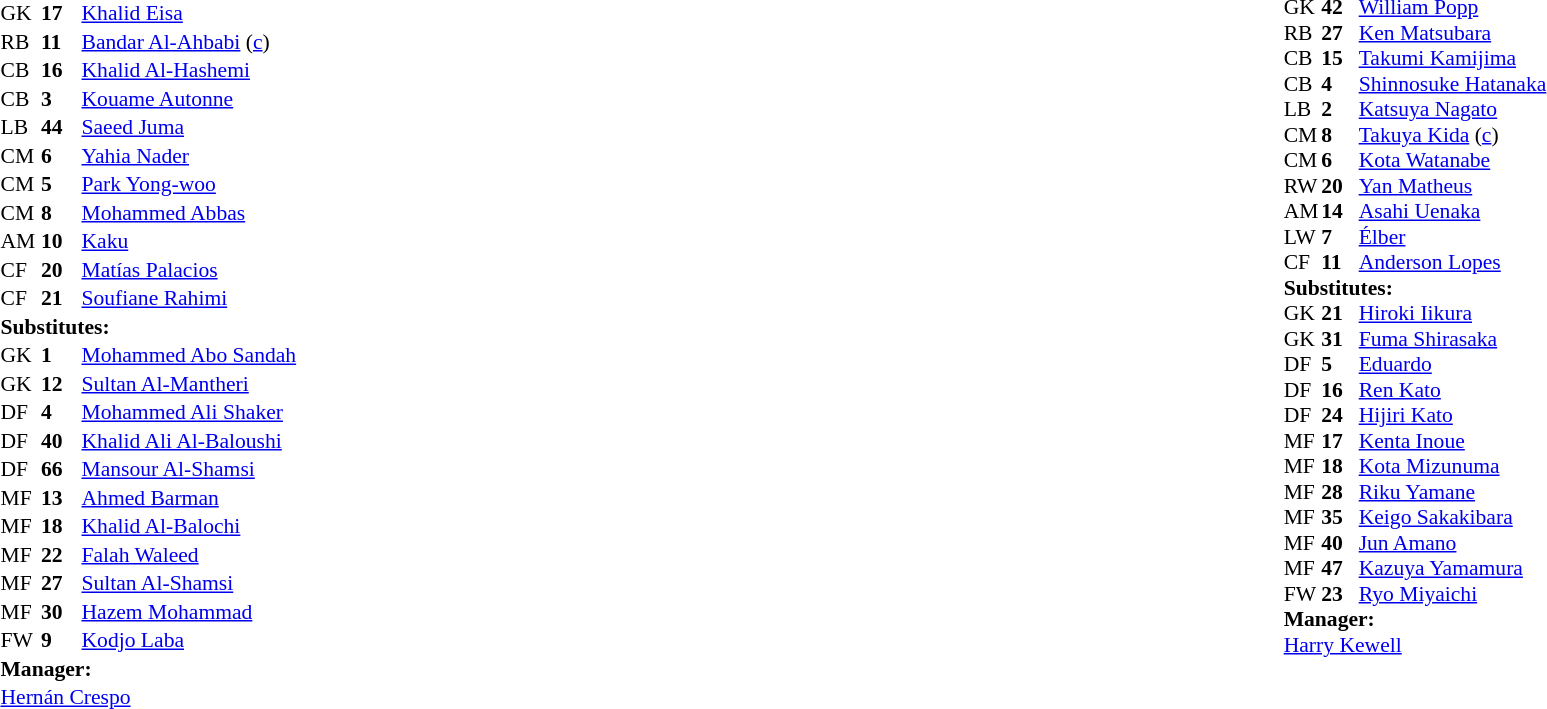<table width="100%">
<tr>
<td valign="top" width="40%"><br><table style="font-size:90%; cellspacing="0" cellpadding="0">
<tr>
<th width=25></th>
<th width=25></th>
</tr>
<tr>
<td>GK</td>
<td><strong>17</strong></td>
<td> <a href='#'>Khalid Eisa</a></td>
</tr>
<tr>
<td>RB</td>
<td><strong>11</strong></td>
<td> <a href='#'>Bandar Al-Ahbabi</a> (<a href='#'>c</a>)</td>
</tr>
<tr>
<td>CB</td>
<td><strong>16</strong></td>
<td> <a href='#'>Khalid Al-Hashemi</a></td>
</tr>
<tr>
<td>CB</td>
<td><strong>3</strong></td>
<td> <a href='#'>Kouame Autonne</a></td>
</tr>
<tr>
<td>LB</td>
<td><strong>44</strong></td>
<td> <a href='#'>Saeed Juma</a></td>
<td></td>
<td></td>
</tr>
<tr>
<td>CM</td>
<td><strong>6</strong></td>
<td> <a href='#'>Yahia Nader</a></td>
<td></td>
<td></td>
</tr>
<tr>
<td>CM</td>
<td><strong>5</strong></td>
<td> <a href='#'>Park Yong-woo</a></td>
</tr>
<tr>
<td>CM</td>
<td><strong>8</strong></td>
<td> <a href='#'>Mohammed Abbas</a></td>
<td></td>
<td></td>
</tr>
<tr>
<td>AM</td>
<td><strong>10</strong></td>
<td> <a href='#'>Kaku</a></td>
<td></td>
</tr>
<tr>
<td>CF</td>
<td><strong>20</strong></td>
<td> <a href='#'>Matías Palacios</a></td>
</tr>
<tr>
<td>CF</td>
<td><strong>21</strong></td>
<td> <a href='#'>Soufiane Rahimi</a></td>
<td></td>
</tr>
<tr>
<td colspan=3><strong>Substitutes:</strong></td>
</tr>
<tr>
<td>GK</td>
<td><strong>1</strong></td>
<td> <a href='#'>Mohammed Abo Sandah</a></td>
</tr>
<tr>
<td>GK</td>
<td><strong>12</strong></td>
<td> <a href='#'>Sultan Al-Mantheri</a></td>
</tr>
<tr>
<td>DF</td>
<td><strong>4</strong></td>
<td> <a href='#'>Mohammed Ali Shaker</a></td>
</tr>
<tr>
<td>DF</td>
<td><strong>40</strong></td>
<td> <a href='#'>Khalid Ali Al-Baloushi</a></td>
</tr>
<tr>
<td>DF</td>
<td><strong>66</strong></td>
<td> <a href='#'>Mansour Al-Shamsi</a></td>
</tr>
<tr>
<td>MF</td>
<td><strong>13</strong></td>
<td> <a href='#'>Ahmed Barman</a></td>
<td></td>
<td></td>
</tr>
<tr>
<td>MF</td>
<td><strong>18</strong></td>
<td> <a href='#'>Khalid Al-Balochi</a></td>
</tr>
<tr>
<td>MF</td>
<td><strong>22</strong></td>
<td> <a href='#'>Falah Waleed</a></td>
<td></td>
<td></td>
</tr>
<tr>
<td>MF</td>
<td><strong>27</strong></td>
<td> <a href='#'>Sultan Al-Shamsi</a></td>
</tr>
<tr>
<td>MF</td>
<td><strong>30</strong></td>
<td> <a href='#'>Hazem Mohammad</a></td>
</tr>
<tr>
<td>FW</td>
<td><strong>9</strong></td>
<td> <a href='#'>Kodjo Laba</a></td>
<td></td>
<td></td>
</tr>
<tr>
<td colspan=3><strong>Manager:</strong></td>
</tr>
<tr>
<td colspan=3> <a href='#'>Hernán Crespo</a></td>
</tr>
</table>
</td>
<td valign="top"></td>
<td valign="top" width="50%"><br><table style="font-size:90%; margin:auto" cellspacing="0" cellpadding="0">
<tr>
<th width=25></th>
<th width=25></th>
</tr>
<tr>
<td>GK</td>
<td><strong>42</strong></td>
<td> <a href='#'>William Popp</a> </td>
</tr>
<tr>
<td>RB</td>
<td><strong>27</strong></td>
<td> <a href='#'>Ken Matsubara</a></td>
</tr>
<tr>
<td>CB</td>
<td><strong>15</strong></td>
<td> <a href='#'>Takumi Kamijima</a></td>
</tr>
<tr>
<td>CB</td>
<td><strong>4</strong></td>
<td> <a href='#'>Shinnosuke Hatanaka</a></td>
<td></td>
<td></td>
</tr>
<tr>
<td>LB</td>
<td><strong>2</strong></td>
<td> <a href='#'>Katsuya Nagato</a></td>
</tr>
<tr>
<td>CM</td>
<td><strong>8</strong></td>
<td> <a href='#'>Takuya Kida</a> (<a href='#'>c</a>)</td>
<td></td>
<td></td>
</tr>
<tr>
<td>CM</td>
<td><strong>6</strong></td>
<td> <a href='#'>Kota Watanabe</a></td>
</tr>
<tr>
<td>RW</td>
<td><strong>20</strong></td>
<td> <a href='#'>Yan Matheus</a></td>
<td></td>
<td></td>
</tr>
<tr>
<td>AM</td>
<td><strong>14</strong></td>
<td> <a href='#'>Asahi Uenaka</a></td>
<td></td>
<td></td>
</tr>
<tr>
<td>LW</td>
<td><strong>7</strong></td>
<td> <a href='#'>Élber</a></td>
<td></td>
<td></td>
</tr>
<tr>
<td>CF</td>
<td><strong>11</strong></td>
<td> <a href='#'>Anderson Lopes</a></td>
</tr>
<tr>
<td colspan=3><strong>Substitutes:</strong></td>
</tr>
<tr>
<td>GK</td>
<td><strong>21</strong></td>
<td> <a href='#'>Hiroki Iikura</a></td>
</tr>
<tr>
<td>GK</td>
<td><strong>31</strong></td>
<td> <a href='#'>Fuma Shirasaka</a></td>
<td></td>
<td></td>
</tr>
<tr>
<td>DF</td>
<td><strong>5</strong></td>
<td> <a href='#'>Eduardo</a></td>
<td></td>
<td></td>
</tr>
<tr>
<td>DF</td>
<td><strong>16</strong></td>
<td> <a href='#'>Ren Kato</a></td>
</tr>
<tr>
<td>DF</td>
<td><strong>24</strong></td>
<td> <a href='#'>Hijiri Kato</a></td>
</tr>
<tr>
<td>MF</td>
<td><strong>17</strong></td>
<td> <a href='#'>Kenta Inoue</a></td>
</tr>
<tr>
<td>MF</td>
<td><strong>18</strong></td>
<td> <a href='#'>Kota Mizunuma</a></td>
</tr>
<tr>
<td>MF</td>
<td><strong>28</strong></td>
<td> <a href='#'>Riku Yamane</a></td>
<td></td>
<td></td>
</tr>
<tr>
<td>MF</td>
<td><strong>35</strong></td>
<td> <a href='#'>Keigo Sakakibara</a></td>
<td></td>
<td></td>
</tr>
<tr>
<td>MF</td>
<td><strong>40</strong></td>
<td> <a href='#'>Jun Amano</a></td>
</tr>
<tr>
<td>MF</td>
<td><strong>47</strong></td>
<td> <a href='#'>Kazuya Yamamura</a></td>
</tr>
<tr>
<td>FW</td>
<td><strong>23</strong></td>
<td> <a href='#'>Ryo Miyaichi</a></td>
<td></td>
<td></td>
</tr>
<tr>
<td colspan=3><strong>Manager:</strong></td>
</tr>
<tr>
<td colspan=3> <a href='#'>Harry Kewell</a></td>
<td></td>
</tr>
</table>
</td>
</tr>
</table>
